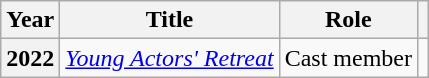<table class="wikitable plainrowheaders">
<tr>
<th scope="col">Year</th>
<th scope="col">Title</th>
<th scope="col">Role</th>
<th scope="col" class="unsortable"></th>
</tr>
<tr>
<th scope="row">2022</th>
<td><em><a href='#'>Young Actors' Retreat</a></em></td>
<td>Cast member</td>
<td style="text-align:center"></td>
</tr>
</table>
